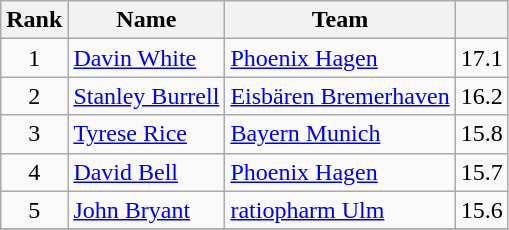<table class="wikitable sortable" style="text-align:left;">
<tr>
<th>Rank</th>
<th>Name</th>
<th>Team</th>
<th></th>
</tr>
<tr>
<td align=center>1</td>
<td> <a href='#'>Davin White</a></td>
<td><a href='#'>Phoenix Hagen</a></td>
<td align=center>17.1</td>
</tr>
<tr>
<td align=center>2</td>
<td> <a href='#'>Stanley Burrell</a></td>
<td><a href='#'>Eisbären Bremerhaven</a></td>
<td align=center>16.2</td>
</tr>
<tr>
<td align=center>3</td>
<td> <a href='#'>Tyrese Rice</a></td>
<td><a href='#'>Bayern Munich</a></td>
<td align=center>15.8</td>
</tr>
<tr>
<td align=center>4</td>
<td> <a href='#'>David Bell</a></td>
<td><a href='#'>Phoenix Hagen</a></td>
<td align=center>15.7</td>
</tr>
<tr>
<td align=center>5</td>
<td> <a href='#'>John Bryant</a></td>
<td><a href='#'>ratiopharm Ulm</a></td>
<td align=center>15.6</td>
</tr>
<tr>
</tr>
</table>
